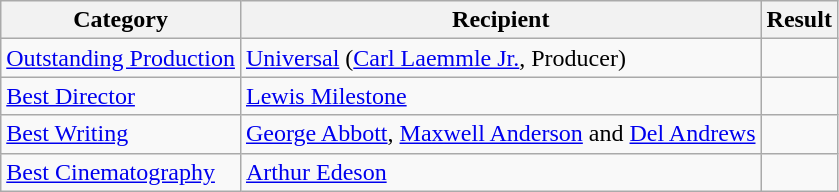<table class="wikitable">
<tr>
<th>Category</th>
<th>Recipient</th>
<th>Result</th>
</tr>
<tr>
<td><a href='#'>Outstanding Production</a></td>
<td><a href='#'>Universal</a> (<a href='#'>Carl Laemmle Jr.</a>, Producer)</td>
<td></td>
</tr>
<tr>
<td><a href='#'>Best Director</a></td>
<td><a href='#'>Lewis Milestone</a></td>
<td></td>
</tr>
<tr>
<td><a href='#'>Best Writing</a></td>
<td><a href='#'>George Abbott</a>, <a href='#'>Maxwell Anderson</a> and <a href='#'>Del Andrews</a></td>
<td></td>
</tr>
<tr>
<td><a href='#'>Best Cinematography</a></td>
<td><a href='#'>Arthur Edeson</a></td>
<td></td>
</tr>
</table>
